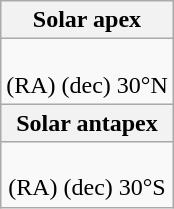<table class=wikitable align=right>
<tr>
<th>Solar apex</th>
</tr>
<tr align=center valign=top>
<td><br>(RA)  (dec) 30°N</td>
</tr>
<tr>
<th>Solar antapex</th>
</tr>
<tr align=center valign=top>
<td><br>(RA)  (dec) 30°S</td>
</tr>
</table>
